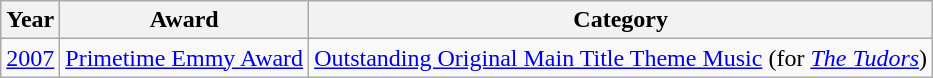<table class="wikitable">
<tr>
<th>Year</th>
<th>Award</th>
<th>Category</th>
</tr>
<tr>
<td><a href='#'>2007</a></td>
<td><a href='#'>Primetime Emmy Award</a></td>
<td><a href='#'>Outstanding Original Main Title Theme Music</a> (for <em><a href='#'>The Tudors</a></em>)</td>
</tr>
</table>
